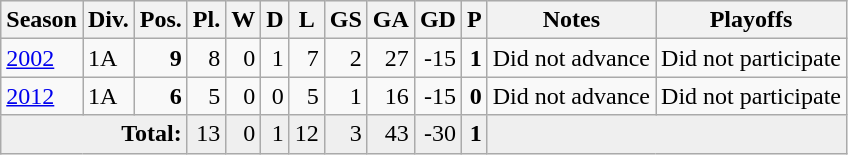<table class="wikitable">
<tr style="background:#efefef;">
<th>Season</th>
<th>Div.</th>
<th>Pos.</th>
<th>Pl.</th>
<th>W</th>
<th>D</th>
<th>L</th>
<th>GS</th>
<th>GA</th>
<th>GD</th>
<th>P</th>
<th>Notes</th>
<th>Playoffs</th>
</tr>
<tr>
<td><a href='#'>2002</a></td>
<td>1A</td>
<td align=right><strong>9</strong></td>
<td align=right>8</td>
<td align=right>0</td>
<td align=right>1</td>
<td align=right>7</td>
<td align=right>2</td>
<td align=right>27</td>
<td align=right>-15</td>
<td align=right><strong>1</strong></td>
<td>Did not advance</td>
<td>Did not participate</td>
</tr>
<tr>
<td><a href='#'>2012</a></td>
<td>1A</td>
<td align=right><strong>6</strong></td>
<td align=right>5</td>
<td align=right>0</td>
<td align=right>0</td>
<td align=right>5</td>
<td align=right>1</td>
<td align=right>16</td>
<td align=right>-15</td>
<td align=right><strong>0</strong></td>
<td>Did not advance</td>
<td>Did not participate</td>
</tr>
<tr style="background:#efefef">
<td align=right colspan=3><strong>Total:</strong></td>
<td align=right>13</td>
<td align=right>0</td>
<td align=right>1</td>
<td align=right>12</td>
<td align=right>3</td>
<td align=right>43</td>
<td align=right>-30</td>
<td align=right><strong>1</strong></td>
<td colspan=3 bgcolor=#efefef></td>
</tr>
</table>
